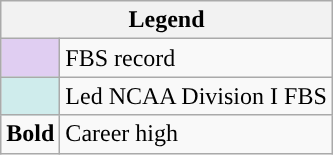<table class="wikitable">
<tr>
<th colspan="2">Legend</th>
</tr>
<tr>
<td style="background:#e0cef2;"></td>
<td>FBS record</td>
</tr>
<tr>
<td style="background:#cfecec;"></td>
<td>Led NCAA Division I FBS</td>
</tr>
<tr>
<td><strong>Bold</strong></td>
<td>Career high</td>
</tr>
</table>
